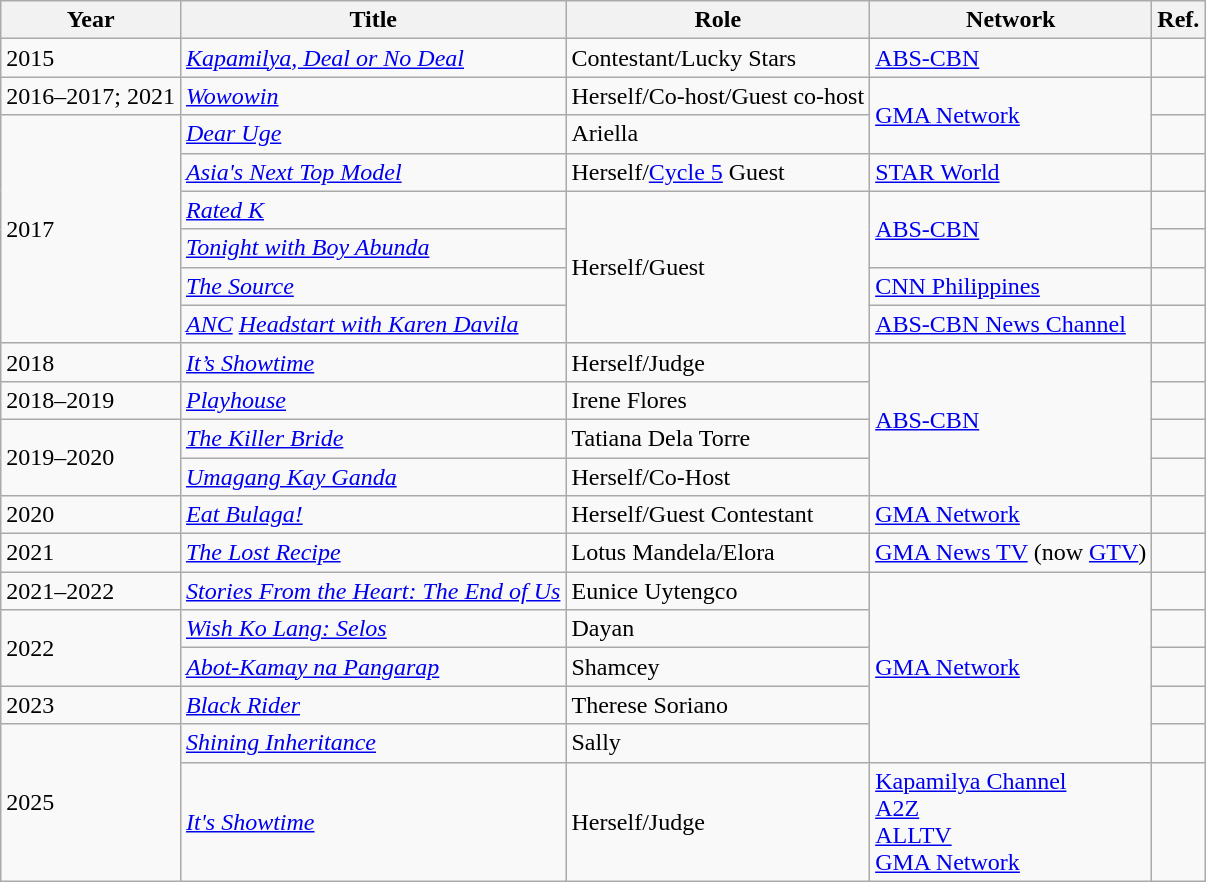<table class="wikitable">
<tr>
<th>Year</th>
<th>Title</th>
<th>Role</th>
<th>Network</th>
<th>Ref.</th>
</tr>
<tr>
<td>2015</td>
<td><em><a href='#'>Kapamilya, Deal or No Deal</a></em></td>
<td>Contestant/Lucky Stars</td>
<td><a href='#'>ABS-CBN</a></td>
<td></td>
</tr>
<tr>
<td>2016–2017; 2021</td>
<td><em><a href='#'>Wowowin</a></em></td>
<td>Herself/Co-host/Guest co-host</td>
<td rowspan="2"><a href='#'>GMA Network</a></td>
<td></td>
</tr>
<tr>
<td rowspan="6">2017</td>
<td><em><a href='#'>Dear Uge</a></em></td>
<td>Ariella</td>
<td></td>
</tr>
<tr>
<td><em><a href='#'>Asia's Next Top Model</a></em></td>
<td>Herself/<a href='#'>Cycle 5</a> Guest</td>
<td><a href='#'>STAR World</a></td>
<td rowspan="1"></td>
</tr>
<tr>
<td><em><a href='#'>Rated K</a></em></td>
<td rowspan="4">Herself/Guest</td>
<td rowspan="2"><a href='#'>ABS-CBN</a></td>
<td></td>
</tr>
<tr>
<td><em><a href='#'>Tonight with Boy Abunda</a></em></td>
<td></td>
</tr>
<tr>
<td><em><a href='#'>The Source</a></em></td>
<td><a href='#'>CNN Philippines</a></td>
<td></td>
</tr>
<tr>
<td><em><a href='#'>ANC</a> <a href='#'>Headstart with Karen Davila</a></em></td>
<td><a href='#'>ABS-CBN News Channel</a></td>
<td></td>
</tr>
<tr>
<td>2018</td>
<td><em><a href='#'>It’s Showtime</a></em></td>
<td>Herself/Judge</td>
<td rowspan="4"><a href='#'>ABS-CBN</a></td>
<td></td>
</tr>
<tr>
<td>2018–2019</td>
<td><em><a href='#'>Playhouse</a></em></td>
<td>Irene Flores</td>
<td></td>
</tr>
<tr>
<td rowspan="2">2019–2020</td>
<td><em><a href='#'>The Killer Bride</a></em></td>
<td>Tatiana Dela Torre</td>
<td></td>
</tr>
<tr>
<td><em><a href='#'>Umagang Kay Ganda</a></em></td>
<td>Herself/Co-Host</td>
<td></td>
</tr>
<tr>
<td>2020</td>
<td><em><a href='#'>Eat Bulaga!</a></em></td>
<td>Herself/Guest Contestant</td>
<td><a href='#'>GMA Network</a></td>
<td></td>
</tr>
<tr>
<td>2021</td>
<td><em><a href='#'>The Lost Recipe</a></em></td>
<td>Lotus Mandela/Elora</td>
<td><a href='#'>GMA News TV</a> (now <a href='#'>GTV</a>)</td>
<td></td>
</tr>
<tr>
<td>2021–2022</td>
<td><em><a href='#'>Stories From the Heart: The End of Us</a></em></td>
<td>Eunice Uytengco</td>
<td rowspan="5"><a href='#'>GMA Network</a></td>
<td></td>
</tr>
<tr>
<td rowspan="2">2022</td>
<td><em><a href='#'>Wish Ko Lang: Selos</a></em></td>
<td>Dayan</td>
<td></td>
</tr>
<tr>
<td><em><a href='#'>Abot-Kamay na Pangarap</a></em></td>
<td>Shamcey</td>
<td></td>
</tr>
<tr>
<td>2023</td>
<td><em><a href='#'>Black Rider</a></em></td>
<td>Therese Soriano</td>
<td></td>
</tr>
<tr>
<td rowspan="2">2025</td>
<td><em><a href='#'>Shining Inheritance</a></em></td>
<td>Sally</td>
<td></td>
</tr>
<tr>
<td><em><a href='#'>It's Showtime</a></em></td>
<td>Herself/Judge</td>
<td><a href='#'>Kapamilya Channel</a><br><a href='#'>A2Z</a><br><a href='#'>ALLTV</a><br><a href='#'>GMA Network</a></td>
<td></td>
</tr>
</table>
